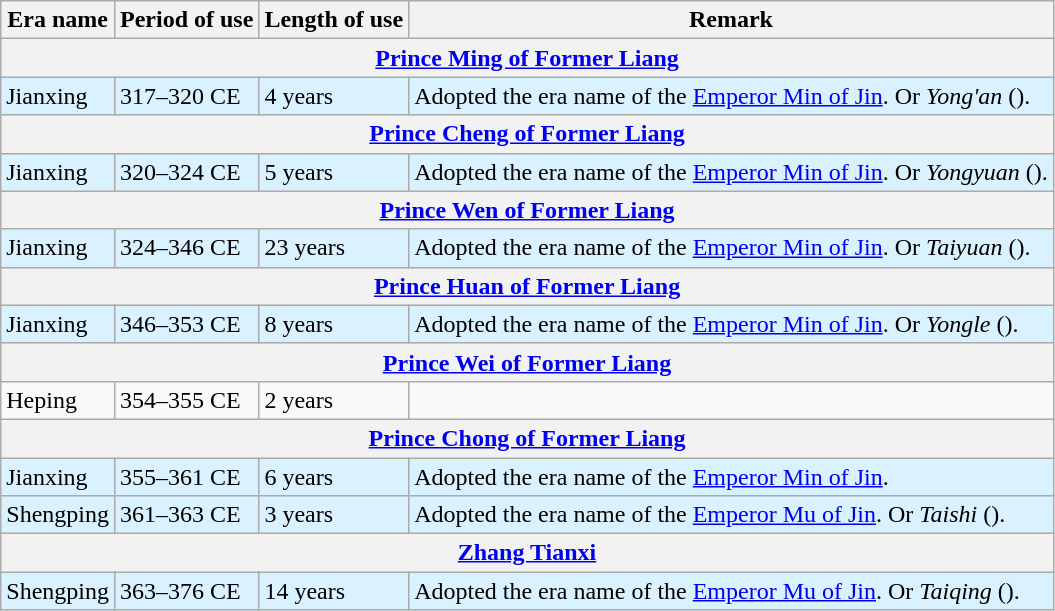<table class="wikitable">
<tr>
<th>Era name</th>
<th>Period of use</th>
<th>Length of use</th>
<th>Remark</th>
</tr>
<tr>
<th colspan="4"><a href='#'>Prince Ming of Former Liang</a><br></th>
</tr>
<tr style="background:#DAF2FF;">
<td>Jianxing<br></td>
<td>317–320 CE</td>
<td>4 years</td>
<td>Adopted the era name of the <a href='#'>Emperor Min of Jin</a>. Or <em>Yong'an</em> ().</td>
</tr>
<tr>
<th colspan="4"><a href='#'>Prince Cheng of Former Liang</a><br></th>
</tr>
<tr style="background:#DAF2FF;">
<td>Jianxing<br></td>
<td>320–324 CE</td>
<td>5 years</td>
<td>Adopted the era name of the <a href='#'>Emperor Min of Jin</a>. Or <em>Yongyuan</em> ().</td>
</tr>
<tr>
<th colspan="4"><a href='#'>Prince Wen of Former Liang</a><br></th>
</tr>
<tr style="background:#DAF2FF;">
<td>Jianxing<br></td>
<td>324–346 CE</td>
<td>23 years</td>
<td>Adopted the era name of the <a href='#'>Emperor Min of Jin</a>. Or <em>Taiyuan</em> ().</td>
</tr>
<tr>
<th colspan="4"><a href='#'>Prince Huan of Former Liang</a><br></th>
</tr>
<tr style="background:#DAF2FF;">
<td>Jianxing<br></td>
<td>346–353 CE</td>
<td>8 years</td>
<td>Adopted the era name of the <a href='#'>Emperor Min of Jin</a>. Or <em>Yongle</em> ().</td>
</tr>
<tr>
<th colspan="4"><a href='#'>Prince Wei of Former Liang</a><br></th>
</tr>
<tr>
<td>Heping<br></td>
<td>354–355 CE</td>
<td>2 years</td>
<td></td>
</tr>
<tr>
<th colspan="4"><a href='#'>Prince Chong of Former Liang</a><br></th>
</tr>
<tr style="background:#DAF2FF;">
<td>Jianxing<br></td>
<td>355–361 CE</td>
<td>6 years</td>
<td>Adopted the era name of the <a href='#'>Emperor Min of Jin</a>.</td>
</tr>
<tr style="background:#DAF2FF;">
<td>Shengping<br></td>
<td>361–363 CE</td>
<td>3 years</td>
<td>Adopted the era name of the <a href='#'>Emperor Mu of Jin</a>. Or <em>Taishi</em> ().</td>
</tr>
<tr>
<th colspan="4"><a href='#'>Zhang Tianxi</a><br></th>
</tr>
<tr style="background:#DAF2FF;">
<td>Shengping<br></td>
<td>363–376 CE</td>
<td>14 years</td>
<td>Adopted the era name of the <a href='#'>Emperor Mu of Jin</a>. Or <em>Taiqing</em> ().</td>
</tr>
</table>
